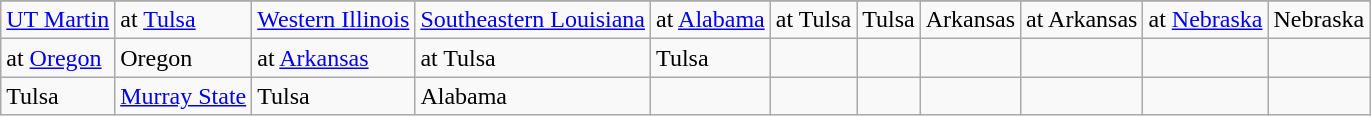<table class="wikitable">
<tr>
</tr>
<tr>
<td><a href='#'>UT Martin</a></td>
<td>at <a href='#'>Tulsa</a></td>
<td><a href='#'>Western Illinois</a></td>
<td><a href='#'>Southeastern Louisiana</a></td>
<td>at <a href='#'>Alabama</a></td>
<td>at Tulsa</td>
<td>Tulsa</td>
<td>Arkansas</td>
<td>at Arkansas</td>
<td>at <a href='#'>Nebraska</a></td>
<td>Nebraska</td>
</tr>
<tr>
<td>at <a href='#'>Oregon</a></td>
<td>Oregon</td>
<td>at <a href='#'>Arkansas</a></td>
<td>at Tulsa</td>
<td>Tulsa</td>
<td></td>
<td></td>
<td></td>
<td></td>
<td></td>
<td></td>
</tr>
<tr>
<td>Tulsa</td>
<td><a href='#'>Murray State</a></td>
<td>Tulsa</td>
<td>Alabama</td>
<td></td>
<td></td>
<td></td>
<td></td>
<td></td>
<td></td>
<td></td>
</tr>
</table>
